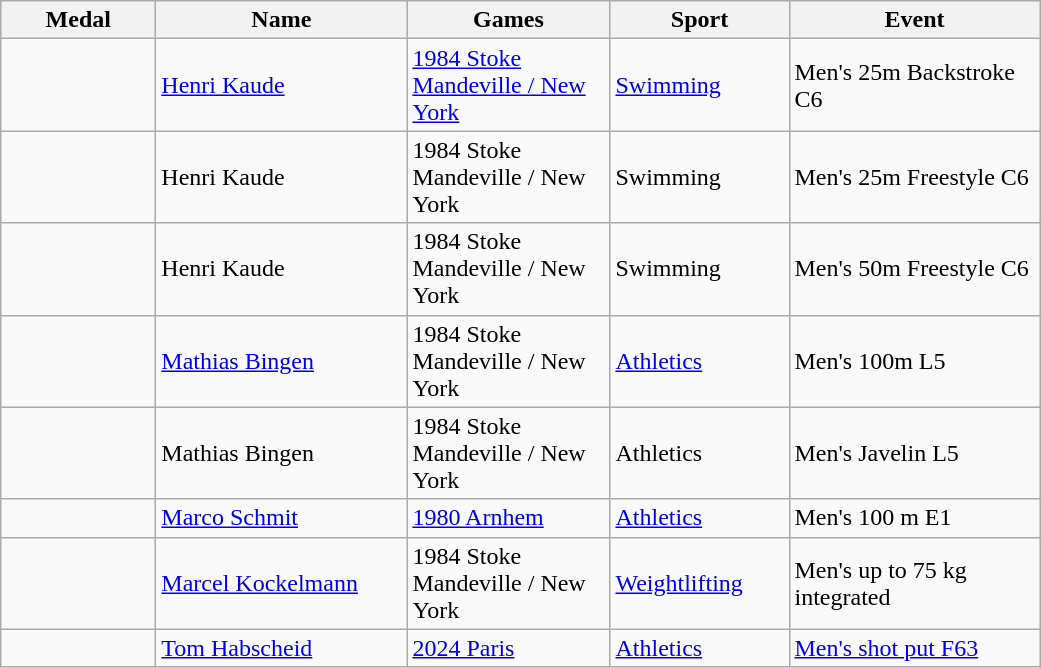<table class="wikitable">
<tr>
<th style="width:6em">Medal</th>
<th style="width:10em">Name</th>
<th style="width:8em">Games</th>
<th style="width:7em">Sport</th>
<th style="width:10em">Event</th>
</tr>
<tr>
<td></td>
<td><a href='#'>Henri Kaude</a></td>
<td><a href='#'>1984 Stoke Mandeville / New York</a></td>
<td><a href='#'>Swimming</a></td>
<td>Men's 25m Backstroke C6</td>
</tr>
<tr>
<td></td>
<td>Henri Kaude</td>
<td>1984 Stoke Mandeville / New York</td>
<td>Swimming</td>
<td>Men's 25m Freestyle C6</td>
</tr>
<tr>
<td></td>
<td>Henri Kaude</td>
<td>1984 Stoke Mandeville / New York</td>
<td>Swimming</td>
<td>Men's 50m Freestyle C6</td>
</tr>
<tr>
<td></td>
<td><a href='#'>Mathias Bingen</a></td>
<td>1984 Stoke Mandeville / New York</td>
<td><a href='#'>Athletics</a></td>
<td>Men's 100m L5</td>
</tr>
<tr>
<td></td>
<td>Mathias Bingen</td>
<td>1984 Stoke Mandeville / New York</td>
<td>Athletics</td>
<td>Men's Javelin L5</td>
</tr>
<tr>
<td></td>
<td><a href='#'>Marco Schmit</a></td>
<td><a href='#'>1980 Arnhem</a></td>
<td><a href='#'>Athletics</a></td>
<td>Men's 100 m E1</td>
</tr>
<tr>
<td></td>
<td><a href='#'>Marcel Kockelmann</a></td>
<td>1984 Stoke Mandeville / New York</td>
<td><a href='#'>Weightlifting</a></td>
<td>Men's up to 75 kg integrated</td>
</tr>
<tr>
<td></td>
<td><a href='#'>Tom Habscheid</a></td>
<td><a href='#'>2024 Paris</a></td>
<td><a href='#'>Athletics</a></td>
<td><a href='#'>Men's shot put F63</a></td>
</tr>
</table>
